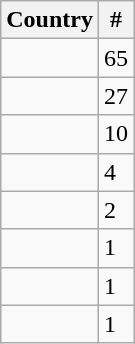<table class="wikitable sortable">
<tr>
<th>Country</th>
<th>#</th>
</tr>
<tr>
<td></td>
<td>65</td>
</tr>
<tr>
<td></td>
<td>27</td>
</tr>
<tr>
<td></td>
<td>10</td>
</tr>
<tr>
<td></td>
<td>4</td>
</tr>
<tr>
<td></td>
<td>2</td>
</tr>
<tr>
<td></td>
<td>1</td>
</tr>
<tr>
<td></td>
<td>1</td>
</tr>
<tr>
<td></td>
<td>1</td>
</tr>
</table>
